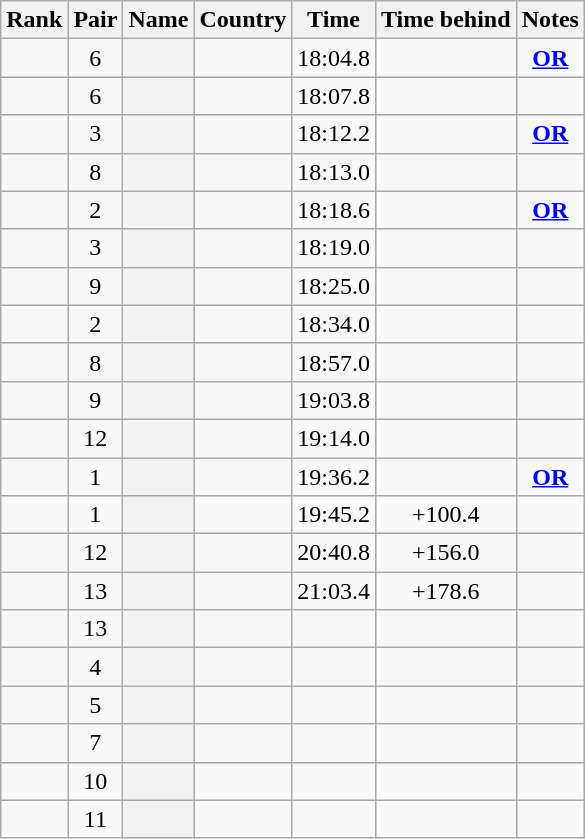<table class="wikitable plainrowheaders sortable" style="text-align:center">
<tr>
<th>Rank</th>
<th>Pair</th>
<th>Name</th>
<th>Country</th>
<th>Time</th>
<th>Time behind</th>
<th>Notes</th>
</tr>
<tr>
<td></td>
<td>6</td>
<th scope=row style=text-align:left;></th>
<td align=left></td>
<td>18:04.8</td>
<td></td>
<td><strong><a href='#'>OR</a></strong></td>
</tr>
<tr>
<td></td>
<td>6</td>
<th scope=row style=text-align:left;></th>
<td align=left></td>
<td>18:07.8</td>
<td></td>
<td></td>
</tr>
<tr>
<td></td>
<td>3</td>
<th scope=row style=text-align:left;></th>
<td align=left></td>
<td>18:12.2</td>
<td></td>
<td><strong><a href='#'>OR</a></strong></td>
</tr>
<tr>
<td></td>
<td>8</td>
<th scope=row style=text-align:left;></th>
<td align=left></td>
<td>18:13.0</td>
<td></td>
<td></td>
</tr>
<tr>
<td></td>
<td>2</td>
<th scope=row style=text-align:left;></th>
<td align=left></td>
<td>18:18.6</td>
<td></td>
<td><strong><a href='#'>OR</a></strong></td>
</tr>
<tr>
<td></td>
<td>3</td>
<th scope=row style=text-align:left;></th>
<td align=left></td>
<td>18:19.0</td>
<td></td>
<td></td>
</tr>
<tr>
<td></td>
<td>9</td>
<th scope=row style=text-align:left;></th>
<td align=left></td>
<td>18:25.0</td>
<td></td>
<td></td>
</tr>
<tr>
<td></td>
<td>2</td>
<th scope=row style=text-align:left;></th>
<td align=left></td>
<td>18:34.0</td>
<td></td>
<td></td>
</tr>
<tr>
<td></td>
<td>8</td>
<th scope=row style=text-align:left;></th>
<td align=left></td>
<td>18:57.0</td>
<td></td>
<td></td>
</tr>
<tr>
<td></td>
<td>9</td>
<th scope=row style=text-align:left;></th>
<td align=left></td>
<td>19:03.8</td>
<td></td>
<td></td>
</tr>
<tr>
<td></td>
<td>12</td>
<th scope=row style=text-align:left;></th>
<td align=left></td>
<td>19:14.0</td>
<td></td>
<td></td>
</tr>
<tr>
<td></td>
<td>1</td>
<th scope=row style=text-align:left;></th>
<td align=left></td>
<td>19:36.2</td>
<td></td>
<td><strong><a href='#'>OR</a></strong></td>
</tr>
<tr>
<td></td>
<td>1</td>
<th scope=row style=text-align:left;></th>
<td align=left></td>
<td>19:45.2</td>
<td>+100.4</td>
<td></td>
</tr>
<tr>
<td></td>
<td>12</td>
<th scope=row style=text-align:left;></th>
<td align=left></td>
<td>20:40.8</td>
<td>+156.0</td>
<td></td>
</tr>
<tr>
<td></td>
<td>13</td>
<th scope=row style=text-align:left;></th>
<td align=left></td>
<td>21:03.4</td>
<td>+178.6</td>
<td></td>
</tr>
<tr>
<td></td>
<td>13</td>
<th scope=row style=text-align:left;></th>
<td align=left></td>
<td></td>
<td></td>
<td></td>
</tr>
<tr>
<td></td>
<td>4</td>
<th scope=row style=text-align:left;></th>
<td align=left></td>
<td></td>
<td></td>
<td></td>
</tr>
<tr>
<td></td>
<td>5</td>
<th scope=row style=text-align:left;></th>
<td align=left></td>
<td></td>
<td></td>
<td></td>
</tr>
<tr>
<td></td>
<td>7</td>
<th scope=row style=text-align:left;></th>
<td align=left></td>
<td></td>
<td></td>
<td></td>
</tr>
<tr>
<td></td>
<td>10</td>
<th scope=row style=text-align:left;></th>
<td align=left></td>
<td></td>
<td></td>
<td></td>
</tr>
<tr>
<td></td>
<td>11</td>
<th scope=row style=text-align:left;></th>
<td align=left></td>
<td></td>
<td></td>
<td></td>
</tr>
</table>
